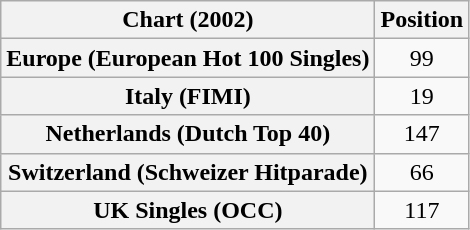<table class="wikitable sortable plainrowheaders" style="text-align:center">
<tr>
<th scope="col">Chart (2002)</th>
<th scope="col">Position</th>
</tr>
<tr>
<th scope="row">Europe (European Hot 100 Singles)</th>
<td>99</td>
</tr>
<tr>
<th scope="row">Italy (FIMI)</th>
<td>19</td>
</tr>
<tr>
<th scope="row">Netherlands (Dutch Top 40)</th>
<td>147</td>
</tr>
<tr>
<th scope="row">Switzerland (Schweizer Hitparade)</th>
<td>66</td>
</tr>
<tr>
<th scope="row">UK Singles (OCC)</th>
<td>117</td>
</tr>
</table>
